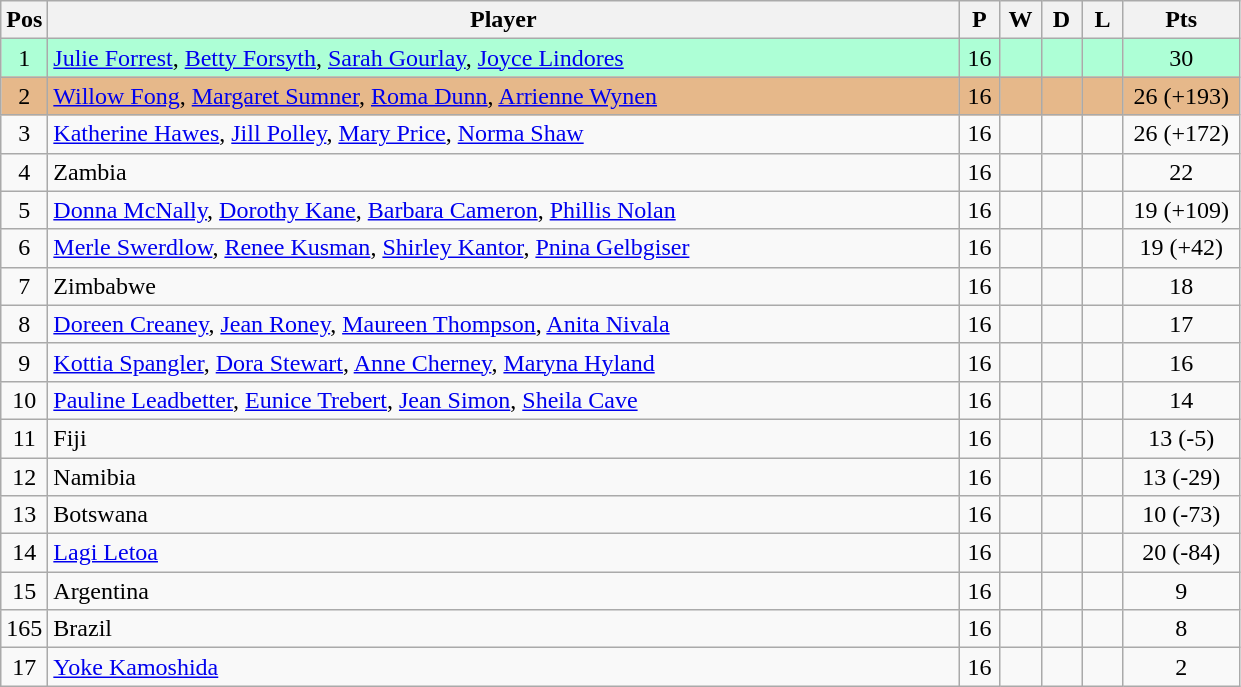<table class="wikitable" style="font-size: 100%">
<tr>
<th width=20>Pos</th>
<th width=600>Player</th>
<th width=20>P</th>
<th width=20>W</th>
<th width=20>D</th>
<th width=20>L</th>
<th width=70>Pts</th>
</tr>
<tr align=center style="background: #ADFFD6;">
<td>1</td>
<td align="left"> <a href='#'>Julie Forrest</a>, <a href='#'>Betty Forsyth</a>, <a href='#'>Sarah Gourlay</a>, <a href='#'>Joyce Lindores</a></td>
<td>16</td>
<td></td>
<td></td>
<td></td>
<td>30</td>
</tr>
<tr align=center style="background: #E6B88A;">
<td>2</td>
<td align="left"> <a href='#'>Willow Fong</a>, <a href='#'>Margaret Sumner</a>, <a href='#'>Roma Dunn</a>, <a href='#'>Arrienne Wynen</a></td>
<td>16</td>
<td></td>
<td></td>
<td></td>
<td>26 (+193)</td>
</tr>
<tr align=center>
<td>3</td>
<td align="left"> <a href='#'>Katherine Hawes</a>, <a href='#'>Jill Polley</a>, <a href='#'>Mary Price</a>, <a href='#'>Norma Shaw</a></td>
<td>16</td>
<td></td>
<td></td>
<td></td>
<td>26 (+172)</td>
</tr>
<tr align=center>
<td>4</td>
<td align="left"> Zambia</td>
<td>16</td>
<td></td>
<td></td>
<td></td>
<td>22</td>
</tr>
<tr align=center>
<td>5</td>
<td align="left"> <a href='#'>Donna McNally</a>, <a href='#'>Dorothy Kane</a>, <a href='#'>Barbara Cameron</a>, <a href='#'>Phillis Nolan</a></td>
<td>16</td>
<td></td>
<td></td>
<td></td>
<td>19 (+109)</td>
</tr>
<tr align=center>
<td>6</td>
<td align="left"> <a href='#'>Merle Swerdlow</a>, <a href='#'>Renee Kusman</a>, <a href='#'>Shirley Kantor</a>, <a href='#'>Pnina Gelbgiser</a></td>
<td>16</td>
<td></td>
<td></td>
<td></td>
<td>19 (+42)</td>
</tr>
<tr align=center>
<td>7</td>
<td align="left"> Zimbabwe</td>
<td>16</td>
<td></td>
<td></td>
<td></td>
<td>18</td>
</tr>
<tr align=center>
<td>8</td>
<td align="left"> <a href='#'>Doreen Creaney</a>, <a href='#'>Jean Roney</a>, <a href='#'>Maureen Thompson</a>, <a href='#'>Anita Nivala</a></td>
<td>16</td>
<td></td>
<td></td>
<td></td>
<td>17</td>
</tr>
<tr align=center>
<td>9</td>
<td align="left"> <a href='#'>Kottia Spangler</a>, <a href='#'>Dora Stewart</a>, <a href='#'>Anne Cherney</a>, <a href='#'>Maryna Hyland</a></td>
<td>16</td>
<td></td>
<td></td>
<td></td>
<td>16</td>
</tr>
<tr align=center>
<td>10</td>
<td align="left"> <a href='#'>Pauline Leadbetter</a>, <a href='#'>Eunice Trebert</a>, <a href='#'>Jean Simon</a>, <a href='#'>Sheila Cave</a></td>
<td>16</td>
<td></td>
<td></td>
<td></td>
<td>14</td>
</tr>
<tr align=center>
<td>11</td>
<td align="left"> Fiji</td>
<td>16</td>
<td></td>
<td></td>
<td></td>
<td>13 (-5)</td>
</tr>
<tr align=center>
<td>12</td>
<td align="left"> Namibia</td>
<td>16</td>
<td></td>
<td></td>
<td></td>
<td>13 (-29)</td>
</tr>
<tr align=center>
<td>13</td>
<td align="left"> Botswana</td>
<td>16</td>
<td></td>
<td></td>
<td></td>
<td>10 (-73)</td>
</tr>
<tr align=center>
<td>14</td>
<td align="left"> <a href='#'>Lagi Letoa</a></td>
<td>16</td>
<td></td>
<td></td>
<td></td>
<td>20 (-84)</td>
</tr>
<tr align=center>
<td>15</td>
<td align="left"> Argentina</td>
<td>16</td>
<td></td>
<td></td>
<td></td>
<td>9</td>
</tr>
<tr align=center>
<td>165</td>
<td align="left"> Brazil</td>
<td>16</td>
<td></td>
<td></td>
<td></td>
<td>8</td>
</tr>
<tr align=center>
<td>17</td>
<td align="left"> <a href='#'>Yoke Kamoshida</a></td>
<td>16</td>
<td></td>
<td></td>
<td></td>
<td>2</td>
</tr>
</table>
